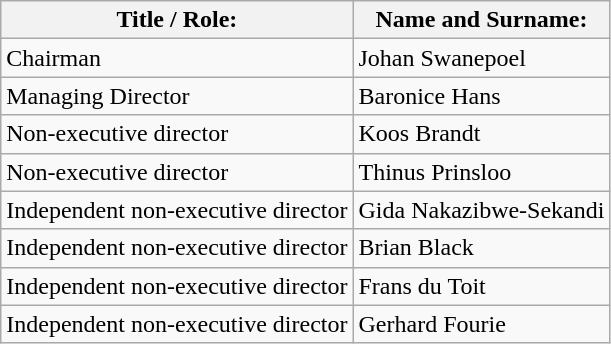<table class="wikitable">
<tr>
<th>Title / Role:</th>
<th>Name and Surname:</th>
</tr>
<tr>
<td>Chairman</td>
<td>Johan Swanepoel</td>
</tr>
<tr>
<td>Managing Director</td>
<td>Baronice Hans</td>
</tr>
<tr>
<td>Non-executive director</td>
<td>Koos Brandt</td>
</tr>
<tr>
<td>Non-executive director</td>
<td>Thinus Prinsloo</td>
</tr>
<tr>
<td>Independent non-executive director</td>
<td>Gida Nakazibwe-Sekandi</td>
</tr>
<tr>
<td>Independent non-executive director</td>
<td>Brian Black</td>
</tr>
<tr>
<td>Independent non-executive director</td>
<td>Frans du Toit</td>
</tr>
<tr>
<td>Independent non-executive director</td>
<td>Gerhard Fourie</td>
</tr>
</table>
